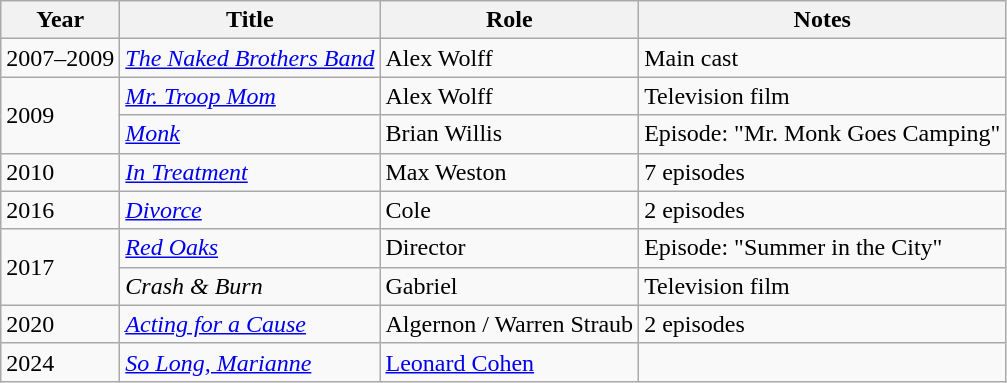<table class="wikitable sortable">
<tr>
<th>Year</th>
<th>Title</th>
<th>Role</th>
<th class="unsortable">Notes</th>
</tr>
<tr>
<td>2007–2009</td>
<td><em><a href='#'>The Naked Brothers Band</a></em></td>
<td>Alex Wolff</td>
<td>Main cast</td>
</tr>
<tr>
<td rowspan="2">2009</td>
<td><em><a href='#'>Mr. Troop Mom</a></em></td>
<td>Alex Wolff</td>
<td>Television film</td>
</tr>
<tr>
<td><em><a href='#'>Monk</a></em></td>
<td>Brian Willis</td>
<td>Episode: "Mr. Monk Goes Camping"</td>
</tr>
<tr>
<td>2010</td>
<td><em><a href='#'>In Treatment</a></em></td>
<td>Max Weston</td>
<td>7 episodes</td>
</tr>
<tr>
<td>2016</td>
<td><em><a href='#'>Divorce</a></em></td>
<td>Cole</td>
<td>2 episodes</td>
</tr>
<tr>
<td rowspan="2">2017</td>
<td><em><a href='#'>Red Oaks</a></em></td>
<td>Director</td>
<td>Episode: "Summer in the City"</td>
</tr>
<tr>
<td><em>Crash & Burn</em></td>
<td>Gabriel</td>
<td>Television film</td>
</tr>
<tr>
<td>2020</td>
<td><em><a href='#'>Acting for a Cause</a></em></td>
<td>Algernon / Warren Straub</td>
<td>2 episodes</td>
</tr>
<tr>
<td>2024</td>
<td><em><a href='#'>So Long, Marianne</a></em></td>
<td><a href='#'>Leonard Cohen</a></td>
<td></td>
</tr>
</table>
